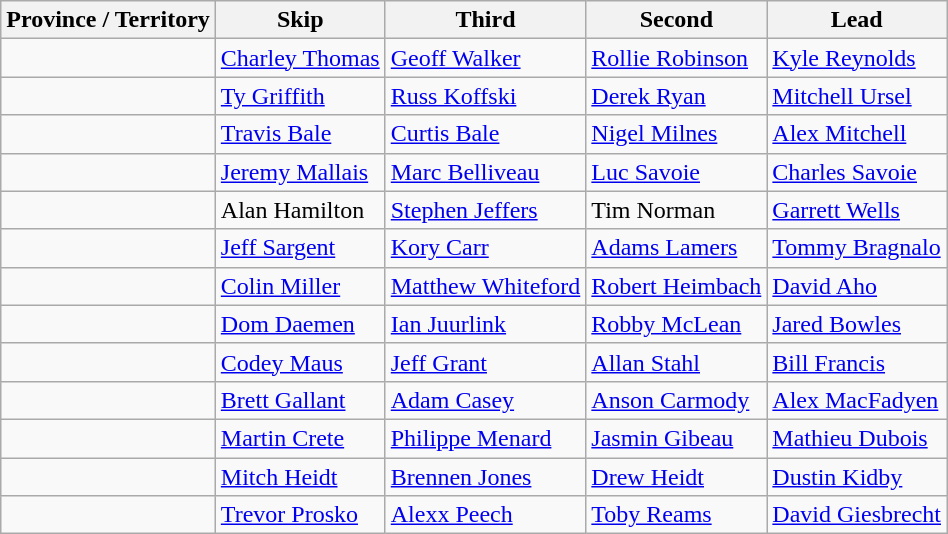<table class="wikitable">
<tr>
<th>Province / Territory</th>
<th>Skip</th>
<th>Third</th>
<th>Second</th>
<th>Lead</th>
</tr>
<tr>
<td></td>
<td><a href='#'>Charley Thomas</a></td>
<td><a href='#'>Geoff Walker</a></td>
<td><a href='#'>Rollie Robinson</a></td>
<td><a href='#'>Kyle Reynolds</a></td>
</tr>
<tr>
<td></td>
<td><a href='#'>Ty Griffith</a></td>
<td><a href='#'>Russ Koffski</a></td>
<td><a href='#'>Derek Ryan</a></td>
<td><a href='#'>Mitchell Ursel</a></td>
</tr>
<tr>
<td></td>
<td><a href='#'>Travis Bale</a></td>
<td><a href='#'>Curtis Bale</a></td>
<td><a href='#'>Nigel Milnes</a></td>
<td><a href='#'>Alex Mitchell</a></td>
</tr>
<tr>
<td></td>
<td><a href='#'>Jeremy Mallais</a></td>
<td><a href='#'>Marc Belliveau</a></td>
<td><a href='#'>Luc Savoie</a></td>
<td><a href='#'>Charles Savoie</a></td>
</tr>
<tr>
<td></td>
<td>Alan Hamilton</td>
<td><a href='#'>Stephen Jeffers</a></td>
<td>Tim Norman</td>
<td><a href='#'>Garrett Wells</a></td>
</tr>
<tr>
<td></td>
<td><a href='#'>Jeff Sargent</a></td>
<td><a href='#'>Kory Carr</a></td>
<td><a href='#'>Adams Lamers</a></td>
<td><a href='#'>Tommy Bragnalo</a></td>
</tr>
<tr>
<td></td>
<td><a href='#'>Colin Miller</a></td>
<td><a href='#'>Matthew Whiteford</a></td>
<td><a href='#'>Robert Heimbach</a></td>
<td><a href='#'>David Aho</a></td>
</tr>
<tr>
<td></td>
<td><a href='#'>Dom Daemen</a></td>
<td><a href='#'>Ian Juurlink</a></td>
<td><a href='#'>Robby McLean</a></td>
<td><a href='#'>Jared Bowles</a></td>
</tr>
<tr>
<td></td>
<td><a href='#'>Codey Maus</a></td>
<td><a href='#'>Jeff Grant</a></td>
<td><a href='#'>Allan Stahl</a></td>
<td><a href='#'>Bill Francis</a></td>
</tr>
<tr>
<td></td>
<td><a href='#'>Brett Gallant</a></td>
<td><a href='#'>Adam Casey</a></td>
<td><a href='#'>Anson Carmody</a></td>
<td><a href='#'>Alex MacFadyen</a></td>
</tr>
<tr>
<td></td>
<td><a href='#'>Martin Crete</a></td>
<td><a href='#'>Philippe Menard</a></td>
<td><a href='#'>Jasmin Gibeau</a></td>
<td><a href='#'>Mathieu Dubois</a></td>
</tr>
<tr>
<td></td>
<td><a href='#'>Mitch Heidt</a></td>
<td><a href='#'>Brennen Jones</a></td>
<td><a href='#'>Drew Heidt</a></td>
<td><a href='#'>Dustin Kidby</a></td>
</tr>
<tr>
<td></td>
<td><a href='#'>Trevor Prosko</a></td>
<td><a href='#'>Alexx Peech</a></td>
<td><a href='#'>Toby Reams</a></td>
<td><a href='#'>David Giesbrecht</a></td>
</tr>
</table>
